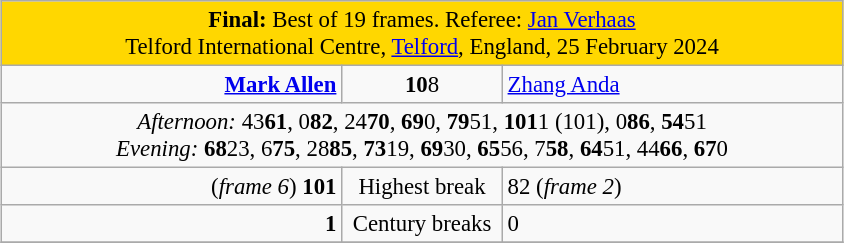<table class="wikitable" style="font-size: 95%; margin: 1em auto 1em auto;">
<tr>
<td colspan="3" align="center" bgcolor="#ffd700"><strong>Final:</strong> Best of 19 frames. Referee: <a href='#'>Jan Verhaas</a><br>Telford International Centre, <a href='#'>Telford</a>, England, 25 February 2024</td>
</tr>
<tr>
<td width="220" align="right"><strong><a href='#'>Mark Allen</a></strong> <br></td>
<td width="100" align="center"><strong>10</strong>8</td>
<td width="220"><a href='#'>Zhang Anda</a> <br></td>
</tr>
<tr>
<td colspan="3" align="center" style="font-size: 100%"><em>Afternoon:</em> 43<strong>61</strong>, 0<strong>82</strong>, 24<strong>70</strong>, <strong>69</strong>0, <strong>79</strong>51, <strong>101</strong>1 (101), 0<strong>86</strong>, <strong>54</strong>51<br><em>Evening:</em> <strong>68</strong>23, 6<strong>75</strong>, 28<strong>85</strong>, <strong>73</strong>19, <strong>69</strong>30, <strong>65</strong>56, 7<strong>58</strong>, <strong>64</strong>51, 44<strong>66</strong>, <strong>67</strong>0</td>
</tr>
<tr>
<td align="right">(<em>frame 6</em>) <strong>101</strong></td>
<td align="center">Highest break</td>
<td>82 (<em>frame 2</em>)</td>
</tr>
<tr>
<td align="right"><strong>1</strong></td>
<td align="center">Century breaks</td>
<td>0</td>
</tr>
<tr>
</tr>
</table>
